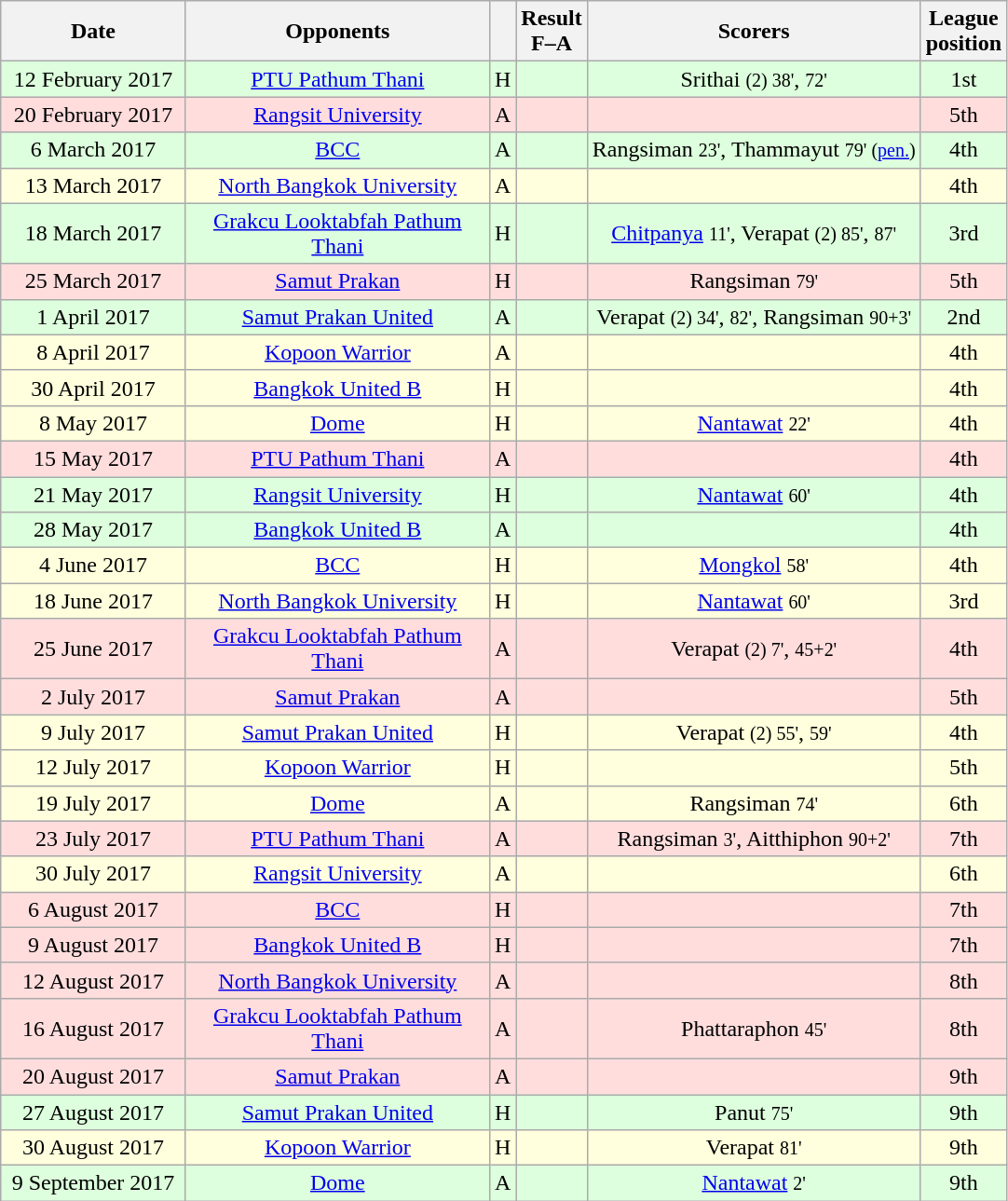<table class="wikitable" style="text-align:center">
<tr>
<th width="125">Date</th>
<th width="210">Opponents</th>
<th></th>
<th>Result<br>F–A</th>
<th>Scorers</th>
<th>League<br>position</th>
</tr>
<tr bgcolor="#ddffdd">
<td>12 February 2017</td>
<td><a href='#'>PTU Pathum Thani</a></td>
<td>H</td>
<td> </td>
<td>Srithai <small>(2) 38'</small>, <small>72'</small></td>
<td>1st</td>
</tr>
<tr bgcolor="#ffdddd">
<td>20 February 2017</td>
<td><a href='#'>Rangsit University</a></td>
<td>A</td>
<td></td>
<td></td>
<td>5th</td>
</tr>
<tr bgcolor="#ddffdd">
<td>6 March 2017</td>
<td><a href='#'>BCC</a></td>
<td>A</td>
<td></td>
<td>Rangsiman <small>23'</small>, Thammayut <small>79' (<a href='#'>pen.</a>)</small></td>
<td>4th</td>
</tr>
<tr bgcolor="#ffffdd">
<td>13 March 2017</td>
<td><a href='#'>North Bangkok University</a></td>
<td>A</td>
<td></td>
<td></td>
<td>4th</td>
</tr>
<tr bgcolor="#ddffdd">
<td>18 March 2017</td>
<td><a href='#'>Grakcu Looktabfah Pathum Thani</a></td>
<td>H</td>
<td></td>
<td><a href='#'>Chitpanya</a> <small>11'</small>, Verapat <small>(2) 85'</small>, <small>87'</small></td>
<td>3rd</td>
</tr>
<tr bgcolor="#ffdddd">
<td>25 March 2017</td>
<td><a href='#'>Samut Prakan</a></td>
<td>H</td>
<td></td>
<td>Rangsiman <small>79'</small></td>
<td>5th</td>
</tr>
<tr bgcolor="#ddffdd">
<td>1 April 2017</td>
<td><a href='#'>Samut Prakan United</a></td>
<td>A</td>
<td></td>
<td>Verapat <small>(2) 34'</small>, <small>82'</small>, Rangsiman <small>90+3'</small></td>
<td>2nd</td>
</tr>
<tr bgcolor="#ffffdd">
<td>8 April 2017</td>
<td><a href='#'>Kopoon Warrior</a></td>
<td>A</td>
<td></td>
<td></td>
<td>4th</td>
</tr>
<tr bgcolor="#ffffdd">
<td>30 April 2017</td>
<td><a href='#'>Bangkok United B</a></td>
<td>H</td>
<td></td>
<td></td>
<td>4th</td>
</tr>
<tr bgcolor="#ffffdd">
<td>8 May 2017</td>
<td><a href='#'>Dome</a></td>
<td>H</td>
<td></td>
<td><a href='#'>Nantawat</a> <small>22'</small></td>
<td>4th</td>
</tr>
<tr bgcolor="#ffdddd">
<td>15 May 2017</td>
<td><a href='#'>PTU Pathum Thani</a></td>
<td>A</td>
<td></td>
<td></td>
<td>4th</td>
</tr>
<tr bgcolor="#ddffdd">
<td>21 May 2017</td>
<td><a href='#'>Rangsit University</a></td>
<td>H</td>
<td></td>
<td><a href='#'>Nantawat</a> <small>60'</small></td>
<td>4th</td>
</tr>
<tr bgcolor="#ddffdd">
<td>28 May 2017</td>
<td><a href='#'>Bangkok United B</a></td>
<td>A</td>
<td></td>
<td></td>
<td>4th</td>
</tr>
<tr bgcolor="#ffffdd">
<td>4 June 2017</td>
<td><a href='#'>BCC</a></td>
<td>H</td>
<td></td>
<td><a href='#'>Mongkol</a> <small>58'</small></td>
<td>4th</td>
</tr>
<tr bgcolor="#ffffdd">
<td>18 June 2017</td>
<td><a href='#'>North Bangkok University</a></td>
<td>H</td>
<td></td>
<td><a href='#'>Nantawat</a> <small>60'</small></td>
<td>3rd</td>
</tr>
<tr bgcolor="#ffdddd">
<td>25 June 2017</td>
<td><a href='#'>Grakcu Looktabfah Pathum Thani</a></td>
<td>A</td>
<td></td>
<td>Verapat <small>(2) 7'</small>, <small>45+2'</small></td>
<td>4th</td>
</tr>
<tr bgcolor="#ffdddd">
<td>2 July 2017</td>
<td><a href='#'>Samut Prakan</a></td>
<td>A</td>
<td></td>
<td></td>
<td>5th</td>
</tr>
<tr bgcolor="#ffffdd">
<td>9 July 2017</td>
<td><a href='#'>Samut Prakan United</a></td>
<td>H</td>
<td></td>
<td>Verapat <small>(2) 55'</small>, <small>59'</small></td>
<td>4th</td>
</tr>
<tr bgcolor="#ffffdd">
<td>12 July 2017</td>
<td><a href='#'>Kopoon Warrior</a></td>
<td>H</td>
<td></td>
<td></td>
<td>5th</td>
</tr>
<tr bgcolor="#ffffdd">
<td>19 July 2017</td>
<td><a href='#'>Dome</a></td>
<td>A</td>
<td></td>
<td>Rangsiman <small>74'</small></td>
<td>6th</td>
</tr>
<tr bgcolor="#ffdddd">
<td>23 July 2017</td>
<td><a href='#'>PTU Pathum Thani</a></td>
<td>A</td>
<td></td>
<td>Rangsiman <small>3'</small>, Aitthiphon <small>90+2'</small></td>
<td>7th</td>
</tr>
<tr bgcolor="#ffffdd">
<td>30 July 2017</td>
<td><a href='#'>Rangsit University</a></td>
<td>A</td>
<td> </td>
<td></td>
<td>6th</td>
</tr>
<tr bgcolor="#ffdddd">
<td>6 August 2017</td>
<td><a href='#'>BCC</a></td>
<td>H</td>
<td> </td>
<td></td>
<td>7th</td>
</tr>
<tr bgcolor="#ffdddd">
<td>9 August 2017</td>
<td><a href='#'>Bangkok United B</a></td>
<td>H</td>
<td> </td>
<td></td>
<td>7th</td>
</tr>
<tr bgcolor="#ffdddd">
<td>12 August 2017</td>
<td><a href='#'>North Bangkok University</a></td>
<td>A</td>
<td></td>
<td></td>
<td>8th</td>
</tr>
<tr bgcolor="#ffdddd">
<td>16 August 2017</td>
<td><a href='#'>Grakcu Looktabfah Pathum Thani</a></td>
<td>A</td>
<td> </td>
<td>Phattaraphon <small>45'</small></td>
<td>8th</td>
</tr>
<tr bgcolor="#ffdddd">
<td>20 August 2017</td>
<td><a href='#'>Samut Prakan</a></td>
<td>A</td>
<td> </td>
<td></td>
<td>9th</td>
</tr>
<tr bgcolor="#ddffdd">
<td>27 August 2017</td>
<td><a href='#'>Samut Prakan United</a></td>
<td>H</td>
<td> </td>
<td>Panut <small>75'</small></td>
<td>9th</td>
</tr>
<tr bgcolor="#ffffdd">
<td>30 August 2017</td>
<td><a href='#'>Kopoon Warrior</a></td>
<td>H</td>
<td> </td>
<td>Verapat <small>81'</small></td>
<td>9th</td>
</tr>
<tr bgcolor="#ddffdd">
<td>9 September 2017</td>
<td><a href='#'>Dome</a></td>
<td>A</td>
<td> </td>
<td><a href='#'>Nantawat</a> <small>2'</small></td>
<td>9th</td>
</tr>
</table>
